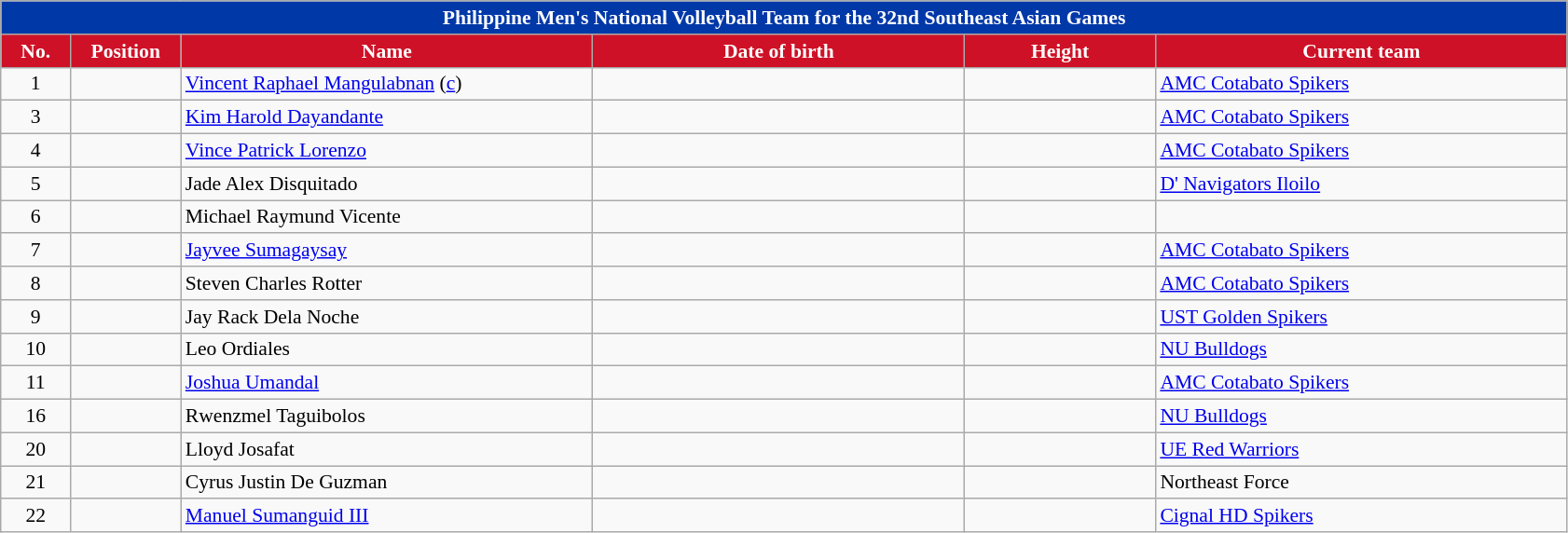<table class="wikitable" style="font-size:90%; text-align:center">
<tr>
<th colspan="6" style= "background:#0038A8; color: #FFFFFF;"><strong>Philippine Men's National Volleyball Team for the 32nd Southeast Asian Games</strong></th>
</tr>
<tr>
<th style="width:3em; background:#CE1126; color: #FFFFFF;">No.</th>
<th style="width:5em; background:#CE1126; color: #FFFFFF;">Position</th>
<th style="width:20em; background:#CE1126; color: #FFFFFF;">Name</th>
<th style="width:18em; background:#CE1126; color: #FFFFFF;">Date of birth</th>
<th style="width:9em; background:#CE1126; color: #FFFFFF;">Height</th>
<th style="width:20em; background:#CE1126; color: #FFFFFF;">Current team</th>
</tr>
<tr>
<td>1</td>
<td></td>
<td align=left><a href='#'>Vincent Raphael Mangulabnan</a> (<a href='#'>c</a>)</td>
<td align=right></td>
<td></td>
<td align=left> <a href='#'>AMC Cotabato Spikers</a></td>
</tr>
<tr>
<td>3</td>
<td></td>
<td align=left><a href='#'>Kim Harold Dayandante</a></td>
<td align=right></td>
<td></td>
<td align=left> <a href='#'>AMC Cotabato Spikers</a></td>
</tr>
<tr>
<td>4</td>
<td></td>
<td align=left><a href='#'>Vince Patrick Lorenzo</a></td>
<td align=right></td>
<td></td>
<td align=left> <a href='#'>AMC Cotabato Spikers</a></td>
</tr>
<tr>
<td>5</td>
<td></td>
<td align=left>Jade Alex Disquitado</td>
<td align=right></td>
<td></td>
<td align=left> <a href='#'>D' Navigators Iloilo</a></td>
</tr>
<tr>
<td>6</td>
<td></td>
<td align=left>Michael Raymund Vicente</td>
<td align=right></td>
<td></td>
<td align=left></td>
</tr>
<tr>
<td>7</td>
<td></td>
<td align=left><a href='#'>Jayvee Sumagaysay</a></td>
<td align=right></td>
<td></td>
<td align=left> <a href='#'>AMC Cotabato Spikers</a></td>
</tr>
<tr>
<td>8</td>
<td></td>
<td align=left>Steven Charles Rotter</td>
<td align=right></td>
<td></td>
<td align=left> <a href='#'>AMC Cotabato Spikers</a></td>
</tr>
<tr>
<td>9</td>
<td></td>
<td align=left>Jay Rack Dela Noche</td>
<td align=right></td>
<td></td>
<td align=left> <a href='#'>UST Golden Spikers</a></td>
</tr>
<tr>
<td>10</td>
<td></td>
<td align=left>Leo Ordiales</td>
<td align=right></td>
<td></td>
<td align=left> <a href='#'>NU Bulldogs</a></td>
</tr>
<tr>
<td>11</td>
<td></td>
<td align=left><a href='#'>Joshua Umandal</a></td>
<td align=right></td>
<td></td>
<td align=left> <a href='#'>AMC Cotabato Spikers</a></td>
</tr>
<tr>
<td>16</td>
<td></td>
<td align=left>Rwenzmel Taguibolos</td>
<td align=right></td>
<td></td>
<td align=left> <a href='#'>NU Bulldogs</a></td>
</tr>
<tr>
<td>20</td>
<td></td>
<td align=left>Lloyd Josafat</td>
<td align=right></td>
<td></td>
<td align=left> <a href='#'>UE Red Warriors</a></td>
</tr>
<tr>
<td>21</td>
<td></td>
<td align=left>Cyrus Justin De Guzman</td>
<td align=right></td>
<td></td>
<td align=left> Northeast Force</td>
</tr>
<tr>
<td>22</td>
<td></td>
<td align=left><a href='#'>Manuel Sumanguid III</a></td>
<td align=right></td>
<td></td>
<td align=left> <a href='#'>Cignal HD Spikers</a></td>
</tr>
</table>
